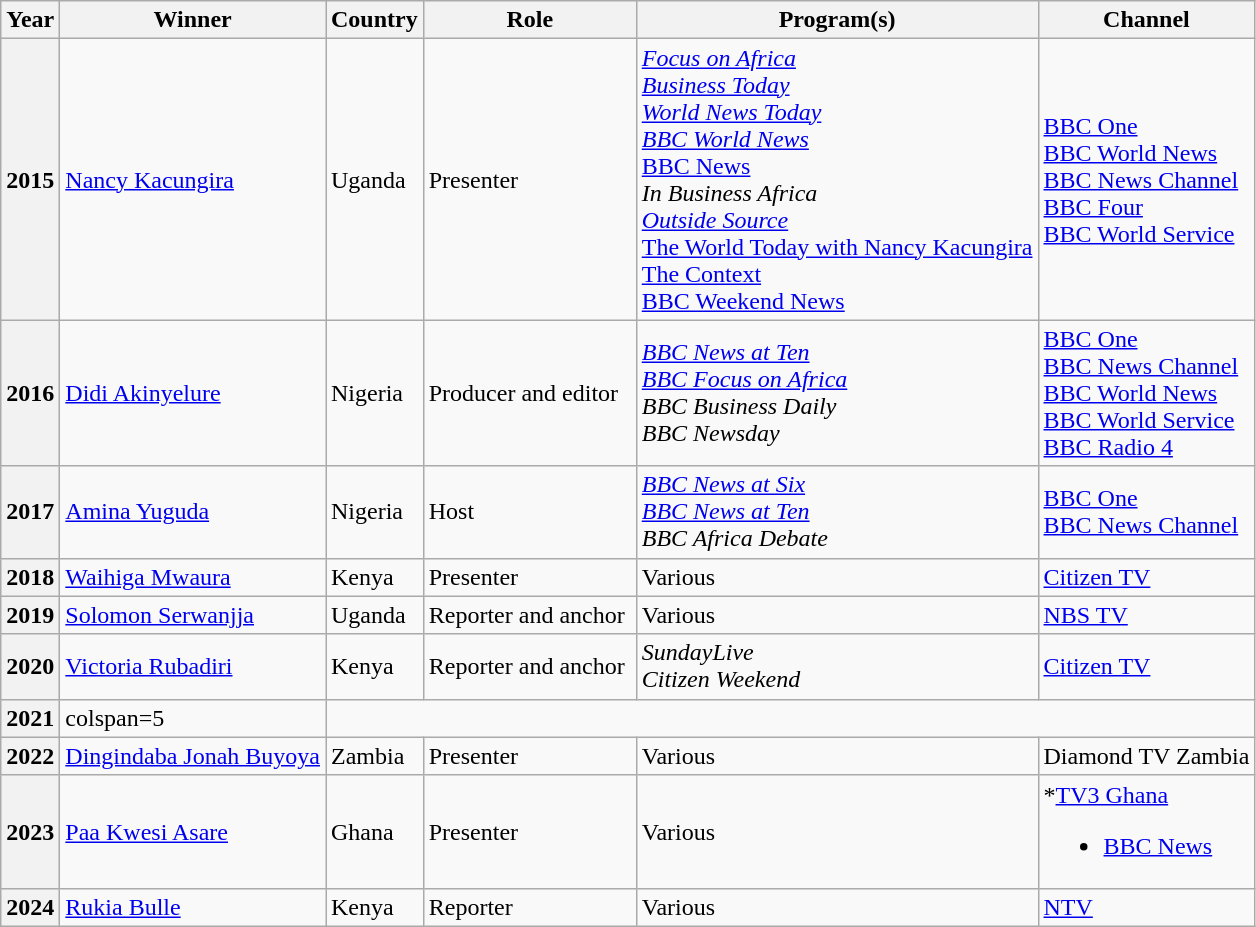<table class="wikitable">
<tr>
<th>Year</th>
<th>Winner</th>
<th>Country</th>
<th>Role</th>
<th>Program(s)</th>
<th>Channel</th>
</tr>
<tr>
<th>2015</th>
<td><a href='#'>Nancy Kacungira</a></td>
<td>Uganda</td>
<td>Presenter</td>
<td><em><a href='#'>Focus on Africa</a></em><br><em><a href='#'>Business Today</a></em><br><em><a href='#'>World News Today</a></em><br><em><a href='#'>BBC World News</a></em><br><a href='#'>BBC News</a><br><em>In Business Africa</em><br><em><a href='#'>Outside Source</a></em><br> <a href='#'> The World Today with Nancy Kacungira</a><br><a href='#'>The Context</a><br><a href='#'>BBC Weekend News</a></td>
<td><a href='#'>BBC One</a> <br><a href='#'>BBC World News</a> <br><a href='#'>BBC News Channel</a><br><a href='#'>BBC Four</a><br><a href='#'>BBC World Service</a></td>
</tr>
<tr>
<th>2016</th>
<td><a href='#'>Didi Akinyelure</a></td>
<td>Nigeria</td>
<td>Producer and editor</td>
<td><em><a href='#'>BBC News at Ten</a></em><br><em><a href='#'>BBC Focus on Africa</a></em><br><em>BBC Business Daily</em><br><em>BBC Newsday</em></td>
<td><a href='#'>BBC One</a> <br><a href='#'>BBC News Channel</a> <br><a href='#'>BBC World News</a><br><a href='#'>BBC World Service</a><br><a href='#'>BBC Radio 4</a></td>
</tr>
<tr>
<th>2017</th>
<td><a href='#'>Amina Yuguda</a></td>
<td>Nigeria</td>
<td>Host</td>
<td><em><a href='#'>BBC News at Six</a></em><br><em><a href='#'>BBC News at Ten</a></em><br><em>BBC Africa Debate</em></td>
<td><a href='#'>BBC One</a> <br><a href='#'>BBC News Channel</a></td>
</tr>
<tr>
<th>2018</th>
<td><a href='#'>Waihiga Mwaura</a></td>
<td>Kenya</td>
<td>Presenter</td>
<td>Various</td>
<td><a href='#'>Citizen TV</a></td>
</tr>
<tr>
<th>2019</th>
<td><a href='#'>Solomon Serwanjja</a></td>
<td>Uganda</td>
<td>Reporter and anchor </td>
<td>Various</td>
<td><a href='#'>NBS TV</a></td>
</tr>
<tr>
<th>2020</th>
<td><a href='#'>Victoria Rubadiri</a></td>
<td>Kenya</td>
<td>Reporter and anchor</td>
<td><em>SundayLive</em><br><em>Citizen Weekend</em></td>
<td><a href='#'>Citizen TV</a></td>
</tr>
<tr>
<th>2021</th>
<td>colspan=5 </td>
</tr>
<tr>
<th>2022</th>
<td><a href='#'>Dingindaba Jonah Buyoya</a></td>
<td>Zambia</td>
<td>Presenter</td>
<td>Various</td>
<td>Diamond TV Zambia</td>
</tr>
<tr>
<th>2023</th>
<td><a href='#'>Paa Kwesi Asare</a></td>
<td>Ghana</td>
<td>Presenter</td>
<td>Various</td>
<td>*<a href='#'>TV3 Ghana</a><br><ul><li><a href='#'>BBC News</a></li></ul></td>
</tr>
<tr>
<th>2024</th>
<td><a href='#'>Rukia Bulle</a></td>
<td>Kenya</td>
<td>Reporter</td>
<td>Various</td>
<td><a href='#'>NTV</a></td>
</tr>
</table>
